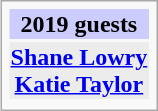<table class="infobox" style="text-align:center;">
<tr>
<th style="background:#ccf;">2019 guests</th>
</tr>
<tr>
<th style="background:#ececec;"><a href='#'>Shane Lowry</a> <br> <a href='#'>Katie Taylor</a></th>
</tr>
<tr>
</tr>
</table>
